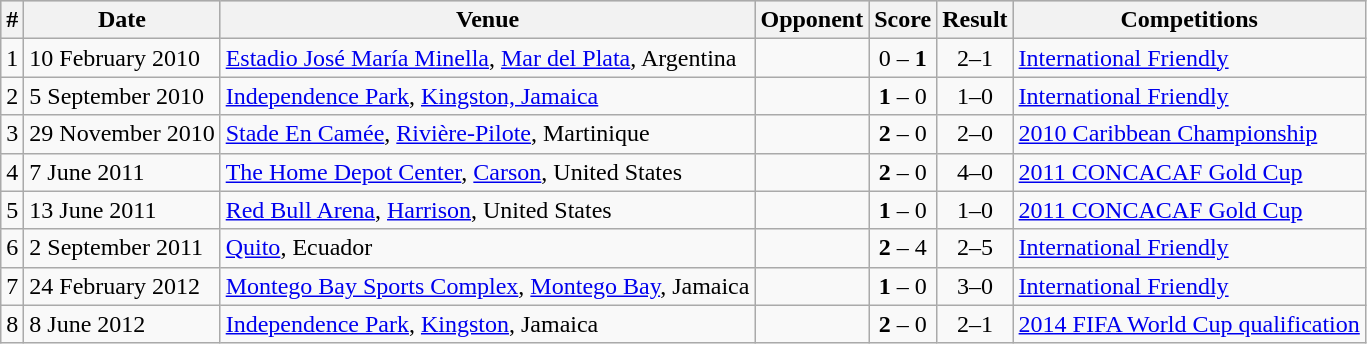<table class="wikitable">
<tr style="background:#ccc; text-align:center;">
<th>#</th>
<th>Date</th>
<th>Venue</th>
<th>Opponent</th>
<th>Score</th>
<th>Result</th>
<th>Competitions</th>
</tr>
<tr>
<td>1</td>
<td>10 February 2010</td>
<td><a href='#'>Estadio José María Minella</a>, <a href='#'>Mar del Plata</a>, Argentina</td>
<td></td>
<td align="center">0 – <strong>1</strong></td>
<td align="center">2–1</td>
<td><a href='#'>International Friendly</a></td>
</tr>
<tr>
<td>2</td>
<td>5 September 2010</td>
<td><a href='#'>Independence Park</a>, <a href='#'>Kingston, Jamaica</a></td>
<td></td>
<td align="center"><strong>1</strong> – 0</td>
<td align="center">1–0</td>
<td><a href='#'>International Friendly</a></td>
</tr>
<tr>
<td>3</td>
<td>29 November 2010</td>
<td><a href='#'>Stade En Camée</a>, <a href='#'>Rivière-Pilote</a>, Martinique</td>
<td></td>
<td align="center"><strong>2</strong> – 0</td>
<td align="center">2–0</td>
<td><a href='#'>2010 Caribbean Championship</a></td>
</tr>
<tr>
<td>4</td>
<td>7 June 2011</td>
<td><a href='#'>The Home Depot Center</a>, <a href='#'>Carson</a>, United States</td>
<td></td>
<td align="center"><strong>2</strong> – 0</td>
<td align="center">4–0</td>
<td><a href='#'>2011 CONCACAF Gold Cup</a></td>
</tr>
<tr>
<td>5</td>
<td>13 June 2011</td>
<td><a href='#'>Red Bull Arena</a>, <a href='#'>Harrison</a>, United States</td>
<td></td>
<td align="center"><strong>1</strong> – 0</td>
<td align="center">1–0</td>
<td><a href='#'>2011 CONCACAF Gold Cup</a></td>
</tr>
<tr>
<td>6</td>
<td>2 September 2011</td>
<td><a href='#'>Quito</a>, Ecuador</td>
<td></td>
<td align="center"><strong>2</strong> – 4</td>
<td align="center">2–5</td>
<td><a href='#'>International Friendly</a></td>
</tr>
<tr>
<td>7</td>
<td>24 February 2012</td>
<td><a href='#'>Montego Bay Sports Complex</a>, <a href='#'>Montego Bay</a>, Jamaica</td>
<td></td>
<td align="center"><strong>1</strong> – 0</td>
<td align="center">3–0</td>
<td><a href='#'>International Friendly</a></td>
</tr>
<tr>
<td>8</td>
<td>8 June 2012</td>
<td><a href='#'>Independence Park</a>, <a href='#'>Kingston</a>, Jamaica</td>
<td></td>
<td align="center"><strong>2</strong> – 0</td>
<td align="center">2–1</td>
<td><a href='#'>2014 FIFA World Cup qualification</a></td>
</tr>
</table>
